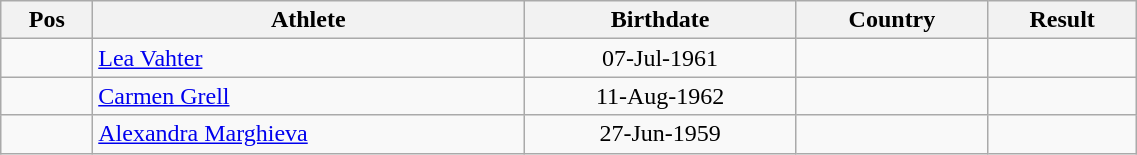<table class="wikitable"  style="text-align:center; width:60%;">
<tr>
<th>Pos</th>
<th>Athlete</th>
<th>Birthdate</th>
<th>Country</th>
<th>Result</th>
</tr>
<tr>
<td align=center></td>
<td align=left><a href='#'>Lea Vahter</a></td>
<td>07-Jul-1961</td>
<td align=left></td>
<td></td>
</tr>
<tr>
<td align=center></td>
<td align=left><a href='#'>Carmen Grell</a></td>
<td>11-Aug-1962</td>
<td align=left></td>
<td></td>
</tr>
<tr>
<td align=center></td>
<td align=left><a href='#'>Alexandra Marghieva</a></td>
<td>27-Jun-1959</td>
<td align=left></td>
<td></td>
</tr>
</table>
